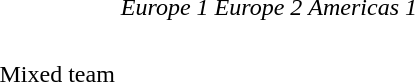<table>
<tr>
<td>Mixed team<br></td>
<td><em>Europe 1</em> <br>  <br>  <br>  <br>  <br>  <br> </td>
<td><em>Europe 2</em> <br>  <br>  <br>  <br>  <br>  <br> </td>
<td><em>Americas 1</em> <br>  <br>  <br>  <br>  <br>  <br> </td>
</tr>
</table>
